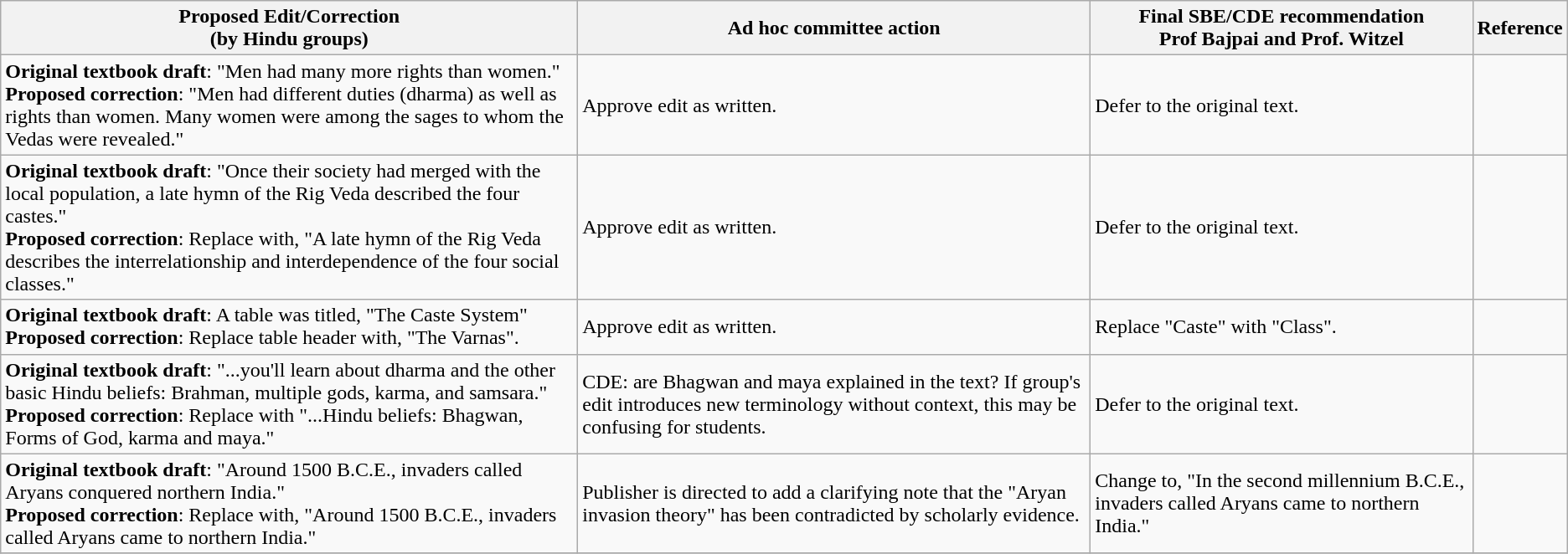<table class="wikitable">
<tr>
<th>Proposed Edit/Correction<br>(by Hindu groups)</th>
<th>Ad hoc committee action</th>
<th>Final SBE/CDE recommendation<br>Prof Bajpai and Prof. Witzel</th>
<th>Reference</th>
</tr>
<tr>
<td><strong>Original textbook draft</strong>: "Men had many more rights than women."<br><strong>Proposed correction</strong>: "Men had different duties (dharma) as well as rights than women. Many women were among the sages to whom the Vedas were revealed."</td>
<td>Approve edit as written.</td>
<td>Defer to the original text.</td>
<td></td>
</tr>
<tr>
<td><strong>Original textbook draft</strong>: "Once their society had merged with the local population, a late hymn of the Rig Veda described the four castes."<br><strong>Proposed correction</strong>: Replace with, "A late hymn of the Rig Veda describes the interrelationship and interdependence of the four social classes."</td>
<td>Approve edit as written.</td>
<td>Defer to the original text.</td>
<td></td>
</tr>
<tr>
<td><strong>Original textbook draft</strong>: A table was titled, "The Caste System"<br><strong>Proposed correction</strong>: Replace table header with, "The Varnas".</td>
<td>Approve edit as written.</td>
<td>Replace "Caste" with "Class".</td>
<td></td>
</tr>
<tr>
<td><strong>Original textbook draft</strong>: "...you'll learn about dharma and the other basic Hindu beliefs: Brahman, multiple gods, karma, and samsara."<br><strong>Proposed correction</strong>: Replace with "...Hindu beliefs: Bhagwan, Forms of God, karma and maya."</td>
<td>CDE: are Bhagwan and maya explained in the text? If group's edit introduces new terminology without context, this may be confusing for students.</td>
<td>Defer to the original text.</td>
<td></td>
</tr>
<tr>
<td><strong>Original textbook draft</strong>: "Around 1500 B.C.E., invaders called Aryans conquered northern India."<br><strong>Proposed correction</strong>: Replace with, "Around 1500 B.C.E., invaders called Aryans came to northern India."</td>
<td>Publisher is directed to add a clarifying note that the "Aryan invasion theory" has been contradicted by scholarly evidence.</td>
<td>Change to, "In the second millennium B.C.E., invaders called Aryans came to northern India."</td>
<td></td>
</tr>
<tr>
</tr>
</table>
